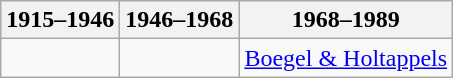<table class="wikitable sortable">
<tr>
<th>1915–1946</th>
<th>1946–1968</th>
<th>1968–1989</th>
</tr>
<tr>
<td></td>
<td></td>
<td><a href='#'>Boegel & Holtappels</a></td>
</tr>
</table>
